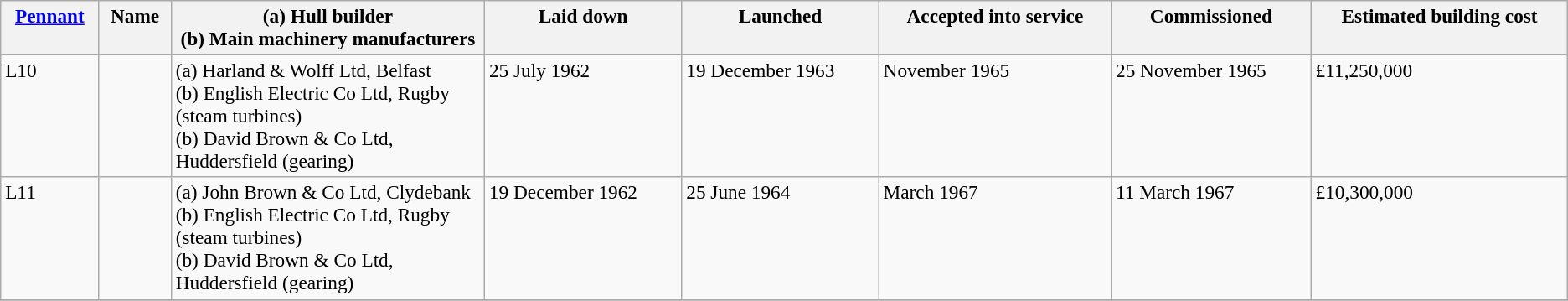<table class="wikitable" style="font-size:97%;">
<tr valign=top>
<th><a href='#'>Pennant</a></th>
<th>Name</th>
<th width="20%">(a) Hull builder<br>(b) Main machinery manufacturers</th>
<th>Laid down</th>
<th>Launched</th>
<th>Accepted into service</th>
<th>Commissioned</th>
<th>Estimated building cost</th>
</tr>
<tr valign=top>
<td>L10</td>
<td></td>
<td>(a) Harland & Wolff Ltd, Belfast <br> (b) English Electric Co Ltd, Rugby (steam turbines) <br> (b) David Brown & Co Ltd, Huddersfield (gearing)</td>
<td>25 July 1962</td>
<td>19 December 1963</td>
<td>November 1965</td>
<td>25 November 1965</td>
<td>£11,250,000</td>
</tr>
<tr valign=top>
<td>L11</td>
<td></td>
<td>(a) John Brown & Co Ltd, Clydebank <br> (b) English Electric Co Ltd, Rugby (steam turbines) <br> (b) David Brown & Co Ltd, Huddersfield (gearing)</td>
<td>19 December 1962</td>
<td>25 June 1964</td>
<td>March 1967</td>
<td>11 March 1967</td>
<td>£10,300,000</td>
</tr>
<tr>
</tr>
</table>
